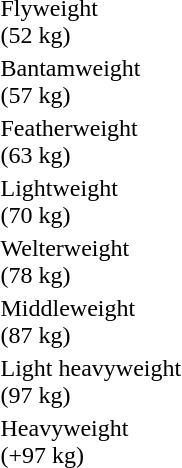<table>
<tr>
<td>Flyweight<br>(52 kg) </td>
<td></td>
<td></td>
<td></td>
</tr>
<tr>
<td>Bantamweight<br>(57 kg) </td>
<td></td>
<td></td>
<td></td>
</tr>
<tr>
<td>Featherweight<br>(63 kg) </td>
<td></td>
<td></td>
<td></td>
</tr>
<tr>
<td>Lightweight<br>(70 kg) </td>
<td></td>
<td></td>
<td></td>
</tr>
<tr>
<td>Welterweight<br>(78 kg) </td>
<td></td>
<td></td>
<td></td>
</tr>
<tr>
<td>Middleweight<br>(87 kg) </td>
<td></td>
<td></td>
<td></td>
</tr>
<tr>
<td>Light heavyweight<br>(97 kg) </td>
<td></td>
<td></td>
<td></td>
</tr>
<tr>
<td>Heavyweight<br>(+97 kg) </td>
<td></td>
<td></td>
<td></td>
</tr>
</table>
